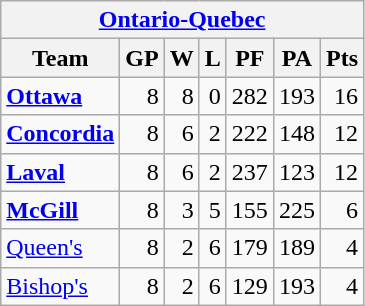<table class="wikitable" align="left">
<tr>
<th colspan="7"><a href='#'>Ontario-Quebec</a></th>
</tr>
<tr>
<th>Team</th>
<th>GP</th>
<th>W</th>
<th>L</th>
<th>PF</th>
<th>PA</th>
<th>Pts</th>
</tr>
<tr align="right">
<td align="left"><strong><a href='#'>Ottawa</a></strong></td>
<td>8</td>
<td>8</td>
<td>0</td>
<td>282</td>
<td>193</td>
<td>16</td>
</tr>
<tr align="right">
<td align="left"><strong><a href='#'>Concordia</a></strong></td>
<td>8</td>
<td>6</td>
<td>2</td>
<td>222</td>
<td>148</td>
<td>12</td>
</tr>
<tr align="right">
<td align="left"><strong><a href='#'>Laval</a></strong></td>
<td>8</td>
<td>6</td>
<td>2</td>
<td>237</td>
<td>123</td>
<td>12</td>
</tr>
<tr align="right">
<td align="left"><strong><a href='#'>McGill</a></strong></td>
<td>8</td>
<td>3</td>
<td>5</td>
<td>155</td>
<td>225</td>
<td>6</td>
</tr>
<tr align="right">
<td align="left"><a href='#'>Queen's</a></td>
<td>8</td>
<td>2</td>
<td>6</td>
<td>179</td>
<td>189</td>
<td>4</td>
</tr>
<tr align="right">
<td align="left"><a href='#'>Bishop's</a></td>
<td>8</td>
<td>2</td>
<td>6</td>
<td>129</td>
<td>193</td>
<td>4</td>
</tr>
</table>
